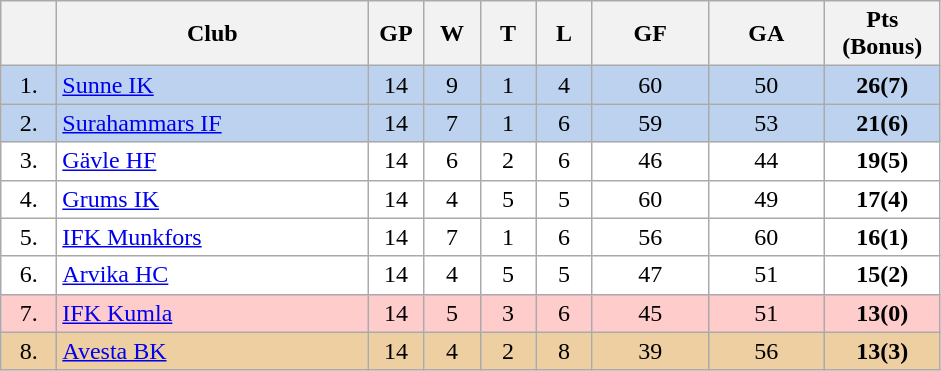<table class="wikitable">
<tr>
<th width="30"></th>
<th width="200">Club</th>
<th width="30">GP</th>
<th width="30">W</th>
<th width="30">T</th>
<th width="30">L</th>
<th width="70">GF</th>
<th width="70">GA</th>
<th width="70">Pts (Bonus)</th>
</tr>
<tr bgcolor="#BCD2EE" align="center">
<td>1.</td>
<td align="left"><a href='#'>Sunne IK</a></td>
<td>14</td>
<td>9</td>
<td>1</td>
<td>4</td>
<td>60</td>
<td>50</td>
<td><strong>26(7)</strong></td>
</tr>
<tr bgcolor="#BCD2EE" align="center">
<td>2.</td>
<td align="left"><a href='#'>Surahammars IF</a></td>
<td>14</td>
<td>7</td>
<td>1</td>
<td>6</td>
<td>59</td>
<td>53</td>
<td><strong>21(6)</strong></td>
</tr>
<tr bgcolor="#FFFFFF" align="center">
<td>3.</td>
<td align="left"><a href='#'>Gävle HF</a></td>
<td>14</td>
<td>6</td>
<td>2</td>
<td>6</td>
<td>46</td>
<td>44</td>
<td><strong>19(5)</strong></td>
</tr>
<tr bgcolor="#FFFFFF" align="center">
<td>4.</td>
<td align="left"><a href='#'>Grums IK</a></td>
<td>14</td>
<td>4</td>
<td>5</td>
<td>5</td>
<td>60</td>
<td>49</td>
<td><strong>17(4)</strong></td>
</tr>
<tr bgcolor="#FFFFFF" align="center">
<td>5.</td>
<td align="left"><a href='#'>IFK Munkfors</a></td>
<td>14</td>
<td>7</td>
<td>1</td>
<td>6</td>
<td>56</td>
<td>60</td>
<td><strong>16(1)</strong></td>
</tr>
<tr bgcolor="#FFFFFF" align="center">
<td>6.</td>
<td align="left"><a href='#'>Arvika HC</a></td>
<td>14</td>
<td>4</td>
<td>5</td>
<td>5</td>
<td>47</td>
<td>51</td>
<td><strong>15(2)</strong></td>
</tr>
<tr bgcolor="#FFCCCC" align="center">
<td>7.</td>
<td align="left"><a href='#'>IFK Kumla</a></td>
<td>14</td>
<td>5</td>
<td>3</td>
<td>6</td>
<td>45</td>
<td>51</td>
<td><strong>13(0)</strong></td>
</tr>
<tr bgcolor="#EECFA1" align="center">
<td>8.</td>
<td align="left"><a href='#'>Avesta BK</a></td>
<td>14</td>
<td>4</td>
<td>2</td>
<td>8</td>
<td>39</td>
<td>56</td>
<td><strong>13(3)</strong></td>
</tr>
</table>
